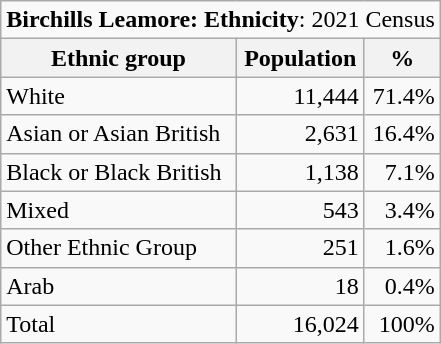<table class="wikitable">
<tr>
<td colspan="14" style="text-align:right;"><strong>Birchills Leamore: Ethnicity</strong>: 2021 Census</td>
</tr>
<tr>
<th>Ethnic group</th>
<th>Population</th>
<th>%</th>
</tr>
<tr>
<td>White</td>
<td style="text-align:right;">11,444</td>
<td style="text-align:right;">71.4%</td>
</tr>
<tr>
<td>Asian or Asian British</td>
<td style="text-align:right;">2,631</td>
<td style="text-align:right;">16.4%</td>
</tr>
<tr>
<td>Black or Black British</td>
<td style="text-align:right;">1,138</td>
<td style="text-align:right;">7.1%</td>
</tr>
<tr>
<td>Mixed</td>
<td style="text-align:right;">543</td>
<td style="text-align:right;">3.4%</td>
</tr>
<tr>
<td>Other Ethnic Group</td>
<td style="text-align:right;">251</td>
<td style="text-align:right;">1.6%</td>
</tr>
<tr>
<td>Arab</td>
<td style="text-align:right;">18</td>
<td style="text-align:right;">0.4%</td>
</tr>
<tr>
<td>Total</td>
<td style="text-align:right;">16,024</td>
<td style="text-align:right;">100%</td>
</tr>
</table>
